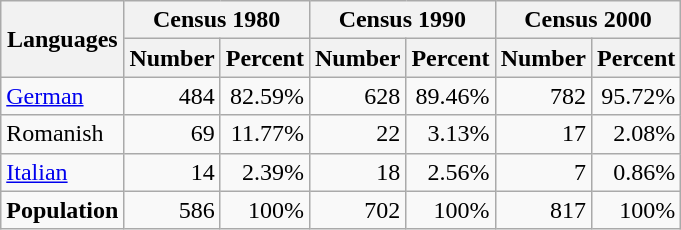<table class="wikitable">
<tr ---->
<th rowspan="2">Languages</th>
<th colspan="2">Census 1980</th>
<th colspan="2">Census 1990</th>
<th colspan="2">Census 2000</th>
</tr>
<tr ---->
<th>Number</th>
<th>Percent</th>
<th>Number</th>
<th>Percent</th>
<th>Number</th>
<th>Percent</th>
</tr>
<tr ---->
<td><a href='#'>German</a></td>
<td align=right>484</td>
<td align=right>82.59%</td>
<td align=right>628</td>
<td align=right>89.46%</td>
<td align=right>782</td>
<td align=right>95.72%</td>
</tr>
<tr ---->
<td>Romanish</td>
<td align=right>69</td>
<td align=right>11.77%</td>
<td align=right>22</td>
<td align=right>3.13%</td>
<td align=right>17</td>
<td align=right>2.08%</td>
</tr>
<tr ---->
<td><a href='#'>Italian</a></td>
<td align=right>14</td>
<td align=right>2.39%</td>
<td align=right>18</td>
<td align=right>2.56%</td>
<td align=right>7</td>
<td align=right>0.86%</td>
</tr>
<tr ---->
<td><strong>Population</strong></td>
<td align=right>586</td>
<td align=right>100%</td>
<td align=right>702</td>
<td align=right>100%</td>
<td align=right>817</td>
<td align=right>100%</td>
</tr>
</table>
